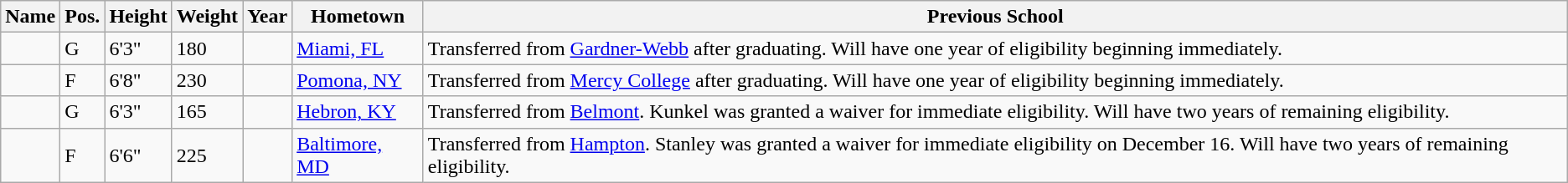<table class="wikitable sortable" border="1">
<tr>
<th>Name</th>
<th>Pos.</th>
<th>Height</th>
<th>Weight</th>
<th>Year</th>
<th>Hometown</th>
<th class="unsortable">Previous School</th>
</tr>
<tr>
<td></td>
<td>G</td>
<td>6'3"</td>
<td>180</td>
<td></td>
<td><a href='#'>Miami, FL</a></td>
<td>Transferred from <a href='#'>Gardner-Webb</a> after graduating. Will have one year of eligibility beginning immediately.</td>
</tr>
<tr>
<td></td>
<td>F</td>
<td>6'8"</td>
<td>230</td>
<td></td>
<td><a href='#'>Pomona, NY</a></td>
<td>Transferred from <a href='#'>Mercy College</a> after graduating. Will have one year of eligibility beginning immediately.</td>
</tr>
<tr>
<td></td>
<td>G</td>
<td>6'3"</td>
<td>165</td>
<td></td>
<td><a href='#'>Hebron, KY</a></td>
<td>Transferred from <a href='#'>Belmont</a>. Kunkel was granted a waiver for immediate eligibility. Will have two years of remaining eligibility.</td>
</tr>
<tr>
<td></td>
<td>F</td>
<td>6'6"</td>
<td>225</td>
<td></td>
<td><a href='#'>Baltimore, MD</a></td>
<td>Transferred from <a href='#'>Hampton</a>. Stanley was granted a waiver for immediate eligibility on December 16. Will have two years of remaining eligibility.</td>
</tr>
</table>
